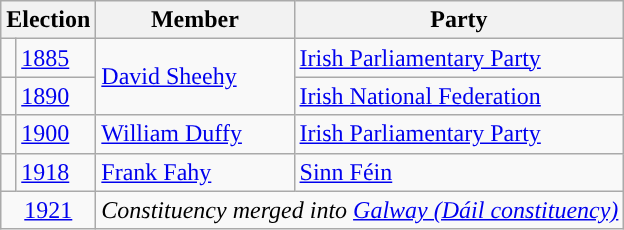<table class="wikitable">
<tr>
<th colspan="2">Election</th>
<th>Member</th>
<th>Party</th>
</tr>
<tr>
<td style="color:inherit;background-color: "></td>
<td><a href='#'>1885</a></td>
<td rowspan=2><a href='#'>David Sheehy</a></td>
<td><a href='#'>Irish Parliamentary Party</a></td>
</tr>
<tr>
<td style="color:inherit;background-color: "></td>
<td><a href='#'>1890</a></td>
<td><a href='#'>Irish National Federation</a></td>
</tr>
<tr>
<td style="color:inherit;background-color: "></td>
<td><a href='#'>1900</a></td>
<td><a href='#'>William Duffy</a></td>
<td><a href='#'>Irish Parliamentary Party</a></td>
</tr>
<tr>
<td style="color:inherit;background-color: "></td>
<td><a href='#'>1918</a></td>
<td><a href='#'>Frank Fahy</a></td>
<td><a href='#'>Sinn Féin</a></td>
</tr>
<tr>
<td colspan="2" align="center"><a href='#'>1921</a></td>
<td colspan="2"><em>Constituency merged into <a href='#'>Galway (Dáil constituency)</a></em></td>
</tr>
</table>
